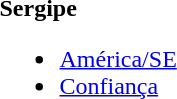<table>
<tr>
<td><strong>Sergipe</strong><br><ul><li><a href='#'>América/SE</a></li><li><a href='#'>Confiança</a></li></ul></td>
</tr>
</table>
